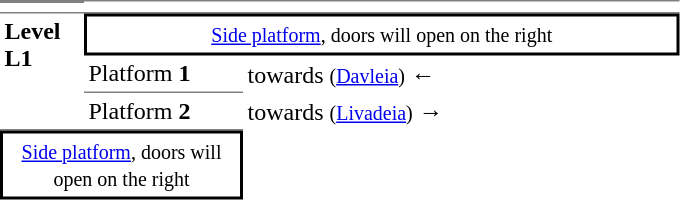<table table border=0 cellspacing=0 cellpadding=3>
<tr>
<td style="border-bottom:solid 1px gray;border-top:solid 2px gray;" width=50 valign=top></td>
<td style="border-top:solid 1px gray;border-bottom:solid 1px gray;" width=100 valign=top></td>
<td style="border-top:solid 1px gray;border-bottom:solid 1px gray;" width=285 valign=top></td>
</tr>
<tr>
<td style="border-bottom:solid 1px gray;" rowspan=4 valign=top><strong>Level<br>L1</strong></td>
<td style="border-top:solid 2px black;border-right:solid 2px black;border-left:solid 2px black;border-bottom:solid 2px black;text-align:center;" colspan=2><small><a href='#'>Side platform</a>, doors will open on the right</small></td>
</tr>
<tr>
<td style="border-bottom:solid 1px gray;">Platform <span><strong>1</strong></span></td>
<td> towards  <small>(<a href='#'>Davleia</a>)</small> ←</td>
</tr>
<tr>
<td style="border-bottom:solid 1px gray;">Platform <span><strong>2</strong></span></td>
<td> towards  <small>(<a href='#'>Livadeia</a>)</small> →</td>
</tr>
<tr>
</tr>
<tr>
<td style="border-top:solid 2px black;border-left:solid 2px black;border-right:solid 2px black;border-bottom:solid 2px black;text-align:center;" colspan=2><small><a href='#'>Side platform</a>, doors will open on the right</small></td>
</tr>
</table>
